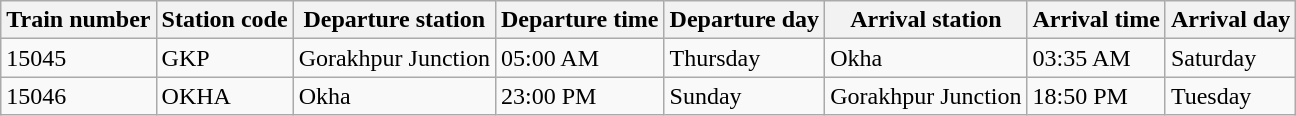<table class="wikitable">
<tr>
<th>Train number</th>
<th>Station code</th>
<th>Departure station</th>
<th>Departure time</th>
<th>Departure day</th>
<th>Arrival station</th>
<th>Arrival time</th>
<th>Arrival day</th>
</tr>
<tr>
<td>15045</td>
<td>GKP</td>
<td>Gorakhpur Junction</td>
<td>05:00 AM</td>
<td>Thursday</td>
<td>Okha</td>
<td>03:35 AM</td>
<td>Saturday</td>
</tr>
<tr>
<td>15046</td>
<td>OKHA</td>
<td>Okha</td>
<td>23:00 PM</td>
<td>Sunday</td>
<td>Gorakhpur Junction</td>
<td>18:50 PM</td>
<td>Tuesday</td>
</tr>
</table>
